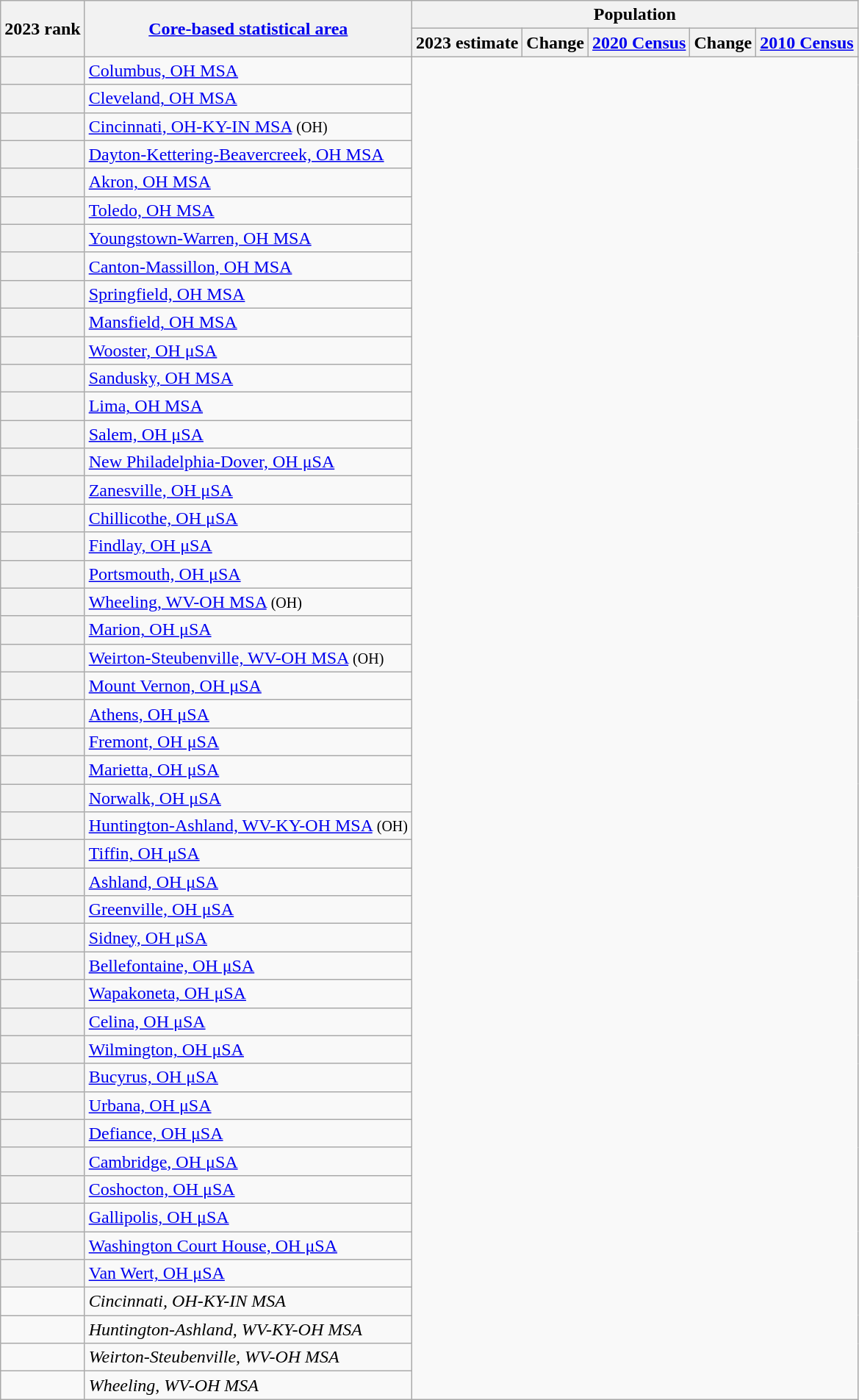<table class="wikitable sortable">
<tr>
<th scope=col rowspan=2>2023 rank</th>
<th scope=col rowspan=2><a href='#'>Core-based statistical area</a></th>
<th colspan=5>Population</th>
</tr>
<tr>
<th scope=col>2023 estimate</th>
<th scope=col>Change</th>
<th scope=col><a href='#'>2020 Census</a></th>
<th scope=col>Change</th>
<th scope=col><a href='#'>2010 Census</a></th>
</tr>
<tr>
<th scope=row></th>
<td><a href='#'>Columbus, OH MSA</a><br></td>
</tr>
<tr>
<th scope=row></th>
<td><a href='#'>Cleveland, OH MSA</a><br></td>
</tr>
<tr>
<th scope=row></th>
<td><a href='#'>Cincinnati, OH-KY-IN MSA</a> <small>(OH)</small><br></td>
</tr>
<tr>
<th scope=row></th>
<td><a href='#'>Dayton-Kettering-Beavercreek, OH MSA</a><br></td>
</tr>
<tr>
<th scope=row></th>
<td><a href='#'>Akron, OH MSA</a><br></td>
</tr>
<tr>
<th scope=row></th>
<td><a href='#'>Toledo, OH MSA</a><br></td>
</tr>
<tr>
<th scope=row></th>
<td><a href='#'>Youngstown-Warren, OH MSA</a><br></td>
</tr>
<tr>
<th scope=row></th>
<td><a href='#'>Canton-Massillon, OH MSA</a><br></td>
</tr>
<tr>
<th scope=row></th>
<td><a href='#'>Springfield, OH MSA</a><br></td>
</tr>
<tr>
<th scope=row></th>
<td><a href='#'>Mansfield, OH MSA</a><br></td>
</tr>
<tr>
<th scope=row></th>
<td><a href='#'>Wooster, OH μSA</a><br></td>
</tr>
<tr>
<th scope=row></th>
<td><a href='#'>Sandusky, OH MSA</a><br></td>
</tr>
<tr>
<th scope=row></th>
<td><a href='#'>Lima, OH MSA</a><br></td>
</tr>
<tr>
<th scope=row></th>
<td><a href='#'>Salem, OH μSA</a><br></td>
</tr>
<tr>
<th scope=row></th>
<td><a href='#'>New Philadelphia-Dover, OH μSA</a><br></td>
</tr>
<tr>
<th scope=row></th>
<td><a href='#'>Zanesville, OH μSA</a><br></td>
</tr>
<tr>
<th scope=row></th>
<td><a href='#'>Chillicothe, OH μSA</a><br></td>
</tr>
<tr>
<th scope=row></th>
<td><a href='#'>Findlay, OH μSA</a><br></td>
</tr>
<tr>
<th scope=row></th>
<td><a href='#'>Portsmouth, OH μSA</a><br></td>
</tr>
<tr>
<th scope=row></th>
<td><a href='#'>Wheeling, WV-OH MSA</a> <small>(OH)</small><br></td>
</tr>
<tr>
<th scope=row></th>
<td><a href='#'>Marion, OH μSA</a><br></td>
</tr>
<tr>
<th scope=row></th>
<td><a href='#'>Weirton-Steubenville, WV-OH MSA</a> <small>(OH)</small><br></td>
</tr>
<tr>
<th scope=row></th>
<td><a href='#'>Mount Vernon, OH μSA</a><br></td>
</tr>
<tr>
<th scope=row></th>
<td><a href='#'>Athens, OH μSA</a><br></td>
</tr>
<tr>
<th scope=row></th>
<td><a href='#'>Fremont, OH μSA</a><br></td>
</tr>
<tr>
<th scope=row></th>
<td><a href='#'>Marietta, OH μSA</a><br></td>
</tr>
<tr>
<th scope=row></th>
<td><a href='#'>Norwalk, OH μSA</a><br></td>
</tr>
<tr>
<th scope=row></th>
<td><a href='#'>Huntington-Ashland, WV-KY-OH MSA</a> <small>(OH)</small><br></td>
</tr>
<tr>
<th scope=row></th>
<td><a href='#'>Tiffin, OH μSA</a><br></td>
</tr>
<tr>
<th scope=row></th>
<td><a href='#'>Ashland, OH μSA</a><br></td>
</tr>
<tr>
<th scope=row></th>
<td><a href='#'>Greenville, OH μSA</a><br></td>
</tr>
<tr>
<th scope=row></th>
<td><a href='#'>Sidney, OH μSA</a><br></td>
</tr>
<tr>
<th scope=row></th>
<td><a href='#'>Bellefontaine, OH μSA</a><br></td>
</tr>
<tr>
<th scope=row></th>
<td><a href='#'>Wapakoneta, OH μSA</a><br></td>
</tr>
<tr>
<th scope=row></th>
<td><a href='#'>Celina, OH μSA</a><br></td>
</tr>
<tr>
<th scope=row></th>
<td><a href='#'>Wilmington, OH μSA</a><br></td>
</tr>
<tr>
<th scope=row></th>
<td><a href='#'>Bucyrus, OH μSA</a><br></td>
</tr>
<tr>
<th scope=row></th>
<td><a href='#'>Urbana, OH μSA</a><br></td>
</tr>
<tr>
<th scope=row></th>
<td><a href='#'>Defiance, OH μSA</a><br></td>
</tr>
<tr>
<th scope=row></th>
<td><a href='#'>Cambridge, OH μSA</a><br></td>
</tr>
<tr>
<th scope=row></th>
<td><a href='#'>Coshocton, OH μSA</a><br></td>
</tr>
<tr>
<th scope=row></th>
<td><a href='#'>Gallipolis, OH μSA</a><br></td>
</tr>
<tr>
<th scope=row></th>
<td><a href='#'>Washington Court House, OH μSA</a><br></td>
</tr>
<tr>
<th scope=row></th>
<td><a href='#'>Van Wert, OH μSA</a><br></td>
</tr>
<tr>
<td></td>
<td><em><span>Cincinnati, OH-KY-IN MSA</span></em><br></td>
</tr>
<tr>
<td></td>
<td><em><span>Huntington-Ashland, WV-KY-OH MSA</span></em><br></td>
</tr>
<tr>
<td></td>
<td><em><span>Weirton-Steubenville, WV-OH MSA</span></em><br></td>
</tr>
<tr>
<td></td>
<td><em><span>Wheeling, WV-OH MSA</span></em><br></td>
</tr>
</table>
